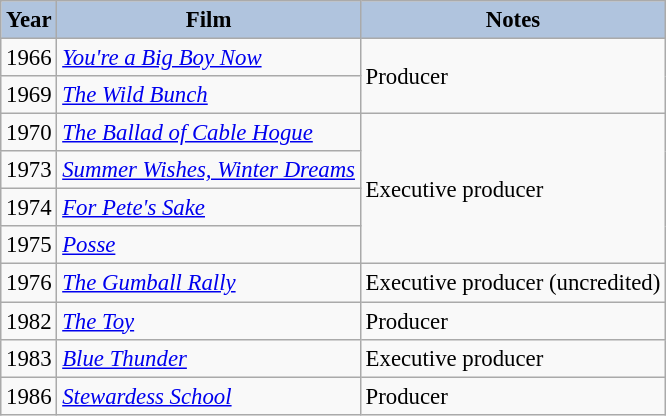<table class="wikitable" style="font-size:95%;">
<tr>
<th style="background:#B0C4DE;">Year</th>
<th style="background:#B0C4DE;">Film</th>
<th style="background:#B0C4DE;">Notes</th>
</tr>
<tr>
<td>1966</td>
<td><em><a href='#'>You're a Big Boy Now</a></em></td>
<td rowspan="2">Producer</td>
</tr>
<tr>
<td>1969</td>
<td><em><a href='#'>The Wild Bunch</a></em></td>
</tr>
<tr>
<td>1970</td>
<td><em><a href='#'>The Ballad of Cable Hogue</a></em></td>
<td rowspan="4">Executive producer</td>
</tr>
<tr>
<td>1973</td>
<td><em><a href='#'>Summer Wishes, Winter Dreams</a></em></td>
</tr>
<tr>
<td>1974</td>
<td><em><a href='#'>For Pete's Sake</a></em></td>
</tr>
<tr>
<td>1975</td>
<td><em><a href='#'>Posse</a></em></td>
</tr>
<tr>
<td>1976</td>
<td><em><a href='#'>The Gumball Rally</a></em></td>
<td>Executive producer (uncredited)</td>
</tr>
<tr>
<td>1982</td>
<td><em><a href='#'>The Toy</a></em></td>
<td>Producer</td>
</tr>
<tr>
<td>1983</td>
<td><em><a href='#'>Blue Thunder</a></em></td>
<td>Executive producer</td>
</tr>
<tr>
<td>1986</td>
<td><em><a href='#'>Stewardess School</a></em></td>
<td>Producer</td>
</tr>
</table>
